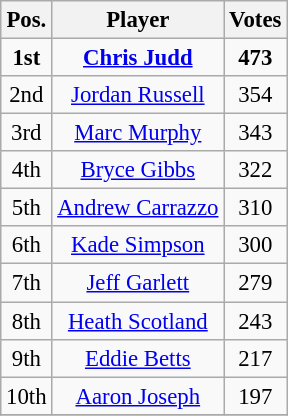<table class="wikitable" style="text-align:center; font-size:95%;">
<tr>
<th>Pos.<br></th>
<th>Player<br></th>
<th>Votes</th>
</tr>
<tr>
<td><strong>1st</strong></td>
<td><strong><a href='#'>Chris Judd</a></strong></td>
<td><strong>473</strong></td>
</tr>
<tr>
<td>2nd</td>
<td><a href='#'>Jordan Russell</a></td>
<td>354</td>
</tr>
<tr>
<td>3rd</td>
<td><a href='#'>Marc Murphy</a></td>
<td>343</td>
</tr>
<tr>
<td>4th</td>
<td><a href='#'>Bryce Gibbs</a></td>
<td>322</td>
</tr>
<tr>
<td>5th</td>
<td><a href='#'>Andrew Carrazzo</a></td>
<td>310</td>
</tr>
<tr>
<td>6th</td>
<td><a href='#'>Kade Simpson</a></td>
<td>300</td>
</tr>
<tr>
<td>7th</td>
<td><a href='#'>Jeff Garlett</a></td>
<td>279</td>
</tr>
<tr>
<td>8th</td>
<td><a href='#'>Heath Scotland</a></td>
<td>243</td>
</tr>
<tr>
<td>9th</td>
<td><a href='#'>Eddie Betts</a></td>
<td>217</td>
</tr>
<tr>
<td>10th</td>
<td><a href='#'>Aaron Joseph</a></td>
<td>197</td>
</tr>
<tr>
</tr>
</table>
